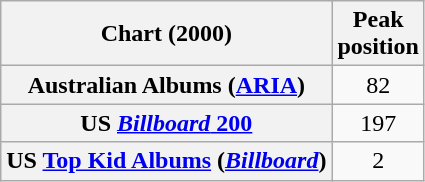<table class="wikitable sortable plainrowheaders" style="text-align:center">
<tr>
<th scope="col">Chart (2000)</th>
<th scope="col">Peak<br>position</th>
</tr>
<tr>
<th scope="row">Australian Albums (<a href='#'>ARIA</a>)</th>
<td>82</td>
</tr>
<tr>
<th scope="row">US <a href='#'><em>Billboard</em> 200</a></th>
<td>197</td>
</tr>
<tr>
<th scope="row">US <a href='#'>Top Kid Albums</a> (<em><a href='#'>Billboard</a></em>)</th>
<td>2</td>
</tr>
</table>
